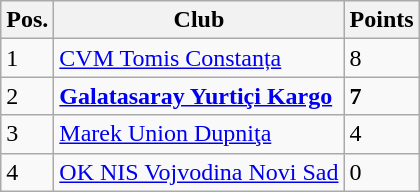<table class="wikitable">
<tr>
<th>Pos.</th>
<th>Club</th>
<th>Points</th>
</tr>
<tr>
<td>1</td>
<td> <a href='#'>CVM Tomis Constanța</a></td>
<td>8</td>
</tr>
<tr>
<td>2</td>
<td> <strong><a href='#'>Galatasaray Yurtiçi Kargo</a></strong></td>
<td><strong>7</strong></td>
</tr>
<tr>
<td>3</td>
<td> <a href='#'>Marek Union Dupniţa</a></td>
<td>4</td>
</tr>
<tr>
<td>4</td>
<td> <a href='#'>OK NIS Vojvodina Novi Sad</a></td>
<td>0</td>
</tr>
</table>
